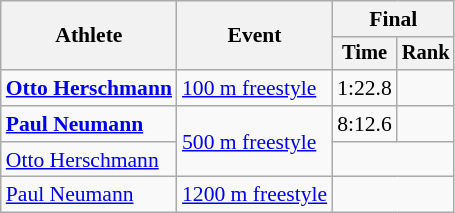<table class=wikitable style=font-size:90%;text-align:center>
<tr>
<th rowspan=2>Athlete</th>
<th rowspan=2>Event</th>
<th colspan=2>Final</th>
</tr>
<tr style=font-size:95%>
<th>Time</th>
<th>Rank</th>
</tr>
<tr>
<td align=left><strong><a href='#'>Otto Herschmann</a></strong></td>
<td align=left><a href='#'>100 m freestyle</a></td>
<td>1:22.8</td>
<td></td>
</tr>
<tr>
<td align=left><strong><a href='#'>Paul Neumann</a></strong></td>
<td align=left rowspan=2><a href='#'>500 m freestyle</a></td>
<td>8:12.6</td>
<td></td>
</tr>
<tr>
<td align=left><a href='#'>Otto Herschmann</a></td>
<td colspan=2></td>
</tr>
<tr>
<td align=left><a href='#'>Paul Neumann</a></td>
<td align=left><a href='#'>1200 m freestyle</a></td>
<td colspan=2></td>
</tr>
</table>
